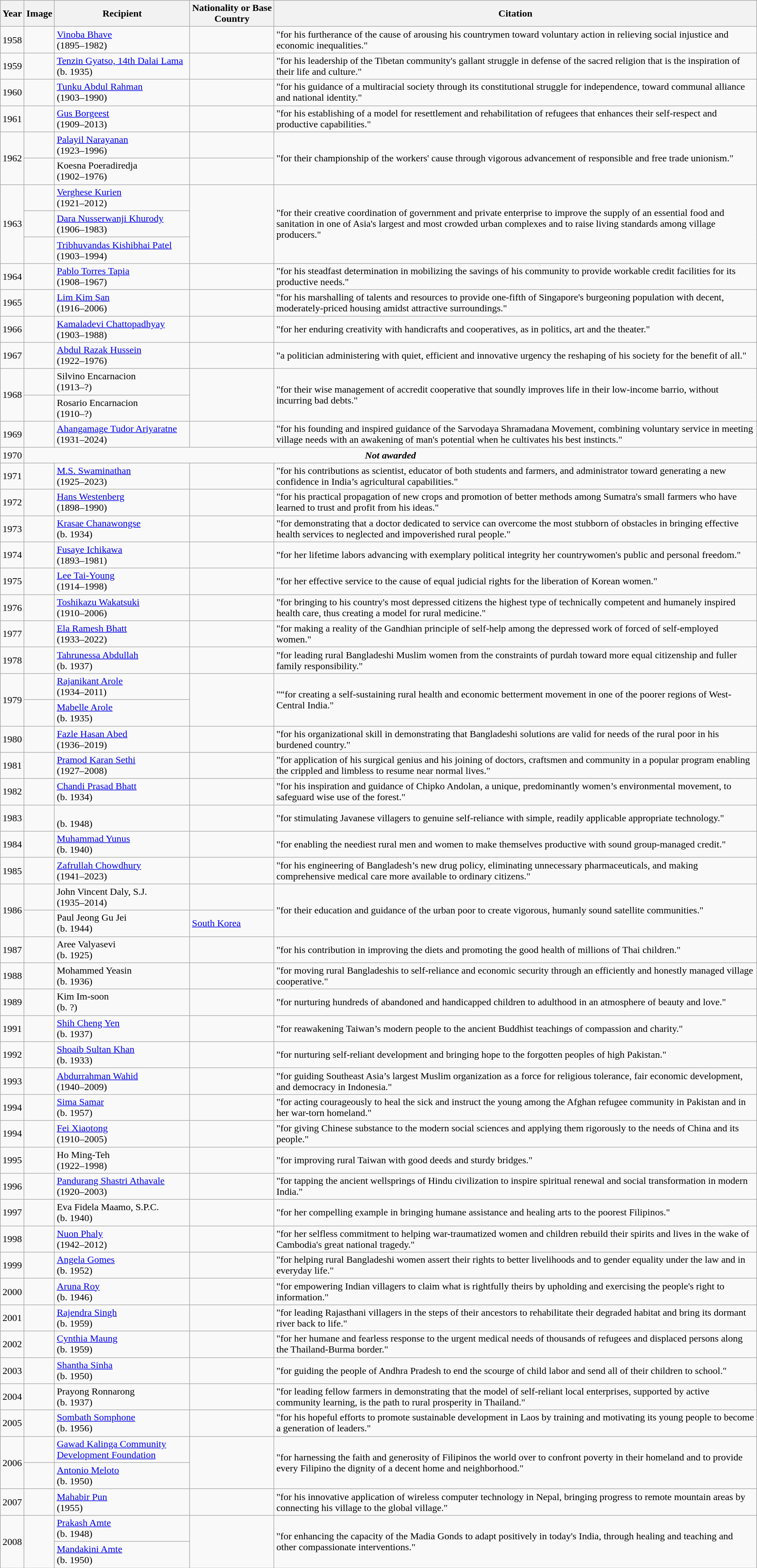<table class="wikitable sortable" border="1">
<tr>
<th>Year</th>
<th>Image</th>
<th>Recipient</th>
<th>Nationality or Base Country</th>
<th>Citation</th>
</tr>
<tr>
<td>1958</td>
<td></td>
<td><a href='#'>Vinoba Bhave</a><br>(1895–1982)</td>
<td></td>
<td>"for his furtherance of the cause of arousing his countrymen toward voluntary action in relieving social injustice and economic inequalities."</td>
</tr>
<tr>
<td>1959</td>
<td></td>
<td><a href='#'>Tenzin Gyatso, 14th Dalai Lama</a><br>(b. 1935)</td>
<td></td>
<td>"for his leadership of the Tibetan community's gallant struggle in defense of the sacred religion that is the inspiration of their life and culture."</td>
</tr>
<tr>
<td>1960</td>
<td></td>
<td><a href='#'>Tunku Abdul Rahman</a><br>(1903–1990)</td>
<td></td>
<td>"for his guidance of a multiracial society through its constitutional struggle for independence, toward communal alliance and national identity."</td>
</tr>
<tr>
<td>1961</td>
<td></td>
<td><a href='#'>Gus Borgeest</a><br>(1909–2013)</td>
<td><br></td>
<td>"for his establishing of a model for resettlement and rehabilitation of refugees that enhances their self-respect and productive capabilities."</td>
</tr>
<tr>
<td rowspan="2">1962</td>
<td></td>
<td><a href='#'>Palayil Narayanan</a><br>(1923–1996)</td>
<td></td>
<td rowspan="2">"for their championship of the workers' cause through vigorous advancement of responsible and free trade unionism."</td>
</tr>
<tr>
<td></td>
<td>Koesna Poeradiredja<br>(1902–1976)</td>
<td></td>
</tr>
<tr>
<td rowspan="3">1963</td>
<td></td>
<td><a href='#'>Verghese Kurien</a><br>(1921–2012)</td>
<td rowspan="3"></td>
<td rowspan="3">"for their creative coordination of government and private enterprise to improve the supply of an essential food and sanitation in one of Asia's largest and most crowded urban complexes and to raise living standards among village producers."</td>
</tr>
<tr>
<td></td>
<td><a href='#'>Dara Nusserwanji Khurody</a><br>(1906–1983)</td>
</tr>
<tr>
<td></td>
<td><a href='#'>Tribhuvandas Kishibhai Patel</a><br>(1903–1994)</td>
</tr>
<tr>
<td>1964</td>
<td></td>
<td><a href='#'>Pablo Torres Tapia</a><br>(1908–1967)</td>
<td></td>
<td>"for his steadfast determination in mobilizing the savings of his community to provide workable credit facilities for its productive needs."</td>
</tr>
<tr>
<td>1965</td>
<td></td>
<td><a href='#'>Lim Kim San</a><br>(1916–2006)</td>
<td></td>
<td>"for his marshalling of talents and resources to provide one-fifth of Singapore's burgeoning population with decent, moderately-priced housing amidst attractive surroundings."</td>
</tr>
<tr>
<td>1966</td>
<td></td>
<td><a href='#'>Kamaladevi Chattopadhyay</a><br>(1903–1988)</td>
<td></td>
<td>"for her enduring creativity with handicrafts and cooperatives, as in politics, art and the theater."</td>
</tr>
<tr>
<td>1967</td>
<td></td>
<td><a href='#'>Abdul Razak Hussein</a><br>(1922–1976)</td>
<td></td>
<td>"a politician administering with quiet, efficient and innovative urgency the reshaping of his society for the benefit of all."</td>
</tr>
<tr>
<td rowspan="2">1968</td>
<td></td>
<td>Silvino Encarnacion<br>(1913–?)</td>
<td rowspan="2"></td>
<td rowspan="2">"for their wise management of accredit cooperative that soundly improves life in their low-income barrio, without incurring bad debts."</td>
</tr>
<tr>
<td></td>
<td>Rosario Encarnacion<br>(1910–?)</td>
</tr>
<tr>
<td>1969</td>
<td></td>
<td><a href='#'>Ahangamage Tudor Ariyaratne</a><br>(1931–2024)</td>
<td></td>
<td>"for his founding and inspired guidance of the Sarvodaya Shramadana Movement, combining voluntary service in meeting village needs with an awakening of man's potential when he cultivates his best instincts."</td>
</tr>
<tr>
<td>1970</td>
<td colspan="4" align="center"><strong><em>Not awarded</em></strong></td>
</tr>
<tr>
<td>1971</td>
<td></td>
<td><a href='#'>M.S. Swaminathan</a><br>(1925–2023)</td>
<td></td>
<td>"for his contributions as scientist, educator of both students and farmers, and administrator toward generating a new confidence in India’s agricultural capabilities."</td>
</tr>
<tr>
<td>1972</td>
<td></td>
<td><a href='#'>Hans Westenberg</a><br>(1898–1990)</td>
<td><br></td>
<td>"for his practical propagation of new crops and promotion of better methods among Sumatra's small farmers who have learned to trust and profit from his ideas."</td>
</tr>
<tr>
<td>1973</td>
<td></td>
<td><a href='#'>Krasae Chanawongse</a><br>(b. 1934)</td>
<td></td>
<td>"for demonstrating that a doctor dedicated to service can overcome the most stubborn of obstacles in bringing effective health services to neglected and impoverished rural people."</td>
</tr>
<tr>
<td>1974</td>
<td></td>
<td><a href='#'>Fusaye Ichikawa</a><br>(1893–1981)</td>
<td></td>
<td>"for her lifetime labors advancing with exemplary political integrity her countrywomen's public and personal freedom."</td>
</tr>
<tr>
<td>1975</td>
<td></td>
<td><a href='#'>Lee Tai-Young</a><br>(1914–1998)</td>
<td></td>
<td>"for her effective service to the cause of equal judicial rights for the liberation of Korean women."</td>
</tr>
<tr>
<td>1976</td>
<td></td>
<td><a href='#'>Toshikazu Wakatsuki</a><br>(1910–2006)</td>
<td></td>
<td>"for bringing to his country's most depressed citizens the highest type of technically competent and humanely inspired health care, thus creating a model for rural medicine."</td>
</tr>
<tr>
<td>1977</td>
<td></td>
<td><a href='#'>Ela Ramesh Bhatt</a><br>(1933–2022)</td>
<td></td>
<td>"for making a reality of the Gandhian principle of self-help among the depressed work of forced of self-employed women."</td>
</tr>
<tr>
<td>1978</td>
<td></td>
<td><a href='#'>Tahrunessa Abdullah</a><br>(b. 1937)</td>
<td></td>
<td>"for leading rural Bangladeshi Muslim women from the constraints of purdah toward more equal citizenship and fuller family responsibility."</td>
</tr>
<tr>
<td rowspan="2">1979</td>
<td></td>
<td><a href='#'>Rajanikant Arole</a><br>(1934–2011)</td>
<td rowspan="2"></td>
<td rowspan="2">"“for creating a self-sustaining rural health and economic betterment movement in one of the poorer regions of West-Central India."</td>
</tr>
<tr>
<td></td>
<td><a href='#'>Mabelle Arole</a><br>(b. 1935)</td>
</tr>
<tr>
<td>1980</td>
<td></td>
<td><a href='#'>Fazle Hasan Abed</a><br>(1936–2019)</td>
<td></td>
<td>"for his organizational skill in demonstrating that Bangladeshi solutions are valid for needs of the rural poor in his burdened country."</td>
</tr>
<tr>
<td>1981</td>
<td></td>
<td><a href='#'>Pramod Karan Sethi</a><br>(1927–2008)</td>
<td></td>
<td>"for application of his surgical genius and his joining of doctors, craftsmen and community in a popular program enabling the crippled and limbless to resume near normal lives."</td>
</tr>
<tr>
<td>1982</td>
<td></td>
<td><a href='#'>Chandi Prasad Bhatt</a><br>(b. 1934)</td>
<td></td>
<td>"for his inspiration and guidance of Chipko Andolan, a unique, predominantly women’s environmental movement, to safeguard wise use of the forest."</td>
</tr>
<tr>
<td>1983</td>
<td></td>
<td><br>(b. 1948)</td>
<td></td>
<td>"for stimulating Javanese villagers to genuine self-reliance with simple, readily applicable appropriate technology."</td>
</tr>
<tr>
<td>1984</td>
<td></td>
<td><a href='#'>Muhammad Yunus</a><br>(b. 1940)</td>
<td></td>
<td>"for enabling the neediest rural men and women to make themselves productive with sound group-managed credit."</td>
</tr>
<tr>
<td>1985</td>
<td></td>
<td><a href='#'>Zafrullah Chowdhury</a><br>(1941–2023)</td>
<td></td>
<td>"for his engineering of Bangladesh’s new drug policy, eliminating unnecessary pharmaceuticals, and making comprehensive medical care more available to ordinary citizens."</td>
</tr>
<tr>
<td rowspan="2">1986</td>
<td></td>
<td>John Vincent Daly, S.J.<br>(1935–2014)</td>
<td><br></td>
<td rowspan="2">"for their education and guidance of the urban poor to create vigorous, humanly sound satellite communities."</td>
</tr>
<tr>
<td></td>
<td>Paul Jeong Gu Jei<br>(b. 1944)</td>
<td><a href='#'>South Korea</a></td>
</tr>
<tr>
<td>1987</td>
<td></td>
<td>Aree Valyasevi<br>(b. 1925)</td>
<td></td>
<td>"for his contribution in improving the diets and promoting the good health of millions of Thai children."</td>
</tr>
<tr>
<td>1988</td>
<td></td>
<td>Mohammed Yeasin<br>(b. 1936)</td>
<td></td>
<td>"for moving rural Bangladeshis to self-reliance and economic security through an efficiently and honestly managed village cooperative."</td>
</tr>
<tr>
<td>1989</td>
<td></td>
<td>Kim Im-soon<br>(b. ?)</td>
<td></td>
<td>"for nurturing hundreds of abandoned and handicapped children to adulthood in an atmosphere of beauty and love."</td>
</tr>
<tr>
<td>1991</td>
<td></td>
<td><a href='#'>Shih Cheng Yen</a><br>(b. 1937)</td>
<td></td>
<td>"for reawakening Taiwan’s modern people to the ancient Buddhist teachings of compassion and charity."</td>
</tr>
<tr>
<td>1992</td>
<td></td>
<td><a href='#'>Shoaib Sultan Khan</a><br>(b. 1933)</td>
<td></td>
<td>"for nurturing self-reliant development and bringing hope to the forgotten peoples of high Pakistan."</td>
</tr>
<tr>
<td>1993</td>
<td></td>
<td><a href='#'>Abdurrahman Wahid</a><br>(1940–2009)</td>
<td></td>
<td>"for guiding Southeast Asia’s largest Muslim organization as a force for religious tolerance, fair economic development, and democracy in Indonesia."</td>
</tr>
<tr>
<td>1994</td>
<td></td>
<td><a href='#'>Sima Samar</a><br>(b. 1957)</td>
<td></td>
<td>"for acting courageously to heal the sick and instruct the young among the Afghan refugee community in Pakistan and in her war-torn homeland."</td>
</tr>
<tr>
<td>1994</td>
<td></td>
<td><a href='#'>Fei Xiaotong</a><br>(1910–2005)</td>
<td></td>
<td>"for giving Chinese substance to the modern social sciences and applying them rigorously to the needs of China and its people."</td>
</tr>
<tr>
<td>1995</td>
<td></td>
<td>Ho Ming-Teh<br>(1922–1998)</td>
<td></td>
<td>"for improving rural Taiwan with good deeds and sturdy bridges."</td>
</tr>
<tr>
<td>1996</td>
<td></td>
<td><a href='#'>Pandurang Shastri Athavale</a><br>(1920–2003)</td>
<td></td>
<td>"for tapping the ancient wellsprings of Hindu civilization to inspire spiritual renewal and social transformation in modern India."</td>
</tr>
<tr>
<td>1997</td>
<td></td>
<td>Eva Fidela Maamo, S.P.C.<br>(b. 1940)</td>
<td></td>
<td>"for her compelling example in bringing humane assistance and healing arts to the poorest Filipinos."</td>
</tr>
<tr>
<td>1998</td>
<td></td>
<td><a href='#'>Nuon Phaly</a><br>(1942–2012)</td>
<td></td>
<td>"for her selfless commitment to helping war-traumatized women and children rebuild their spirits and lives in the wake of Cambodia's great national tragedy."</td>
</tr>
<tr>
<td>1999</td>
<td></td>
<td><a href='#'>Angela Gomes</a><br>(b. 1952)</td>
<td></td>
<td>"for helping rural Bangladeshi women assert their rights to better livelihoods and to gender equality under the law and in everyday life."</td>
</tr>
<tr>
<td>2000</td>
<td></td>
<td><a href='#'>Aruna Roy</a><br>(b. 1946)</td>
<td></td>
<td>"for empowering Indian villagers to claim what is rightfully theirs by upholding and exercising the people's right to information."</td>
</tr>
<tr>
<td>2001</td>
<td></td>
<td><a href='#'>Rajendra Singh</a><br>(b. 1959)</td>
<td></td>
<td>"for leading Rajasthani villagers in the steps of their ancestors to rehabilitate their degraded habitat and bring its dormant river back to life."</td>
</tr>
<tr>
<td>2002</td>
<td></td>
<td><a href='#'>Cynthia Maung</a><br>(b. 1959)</td>
<td></td>
<td>"for her humane and fearless response to the urgent medical needs of thousands of refugees and displaced persons along the Thailand-Burma border."</td>
</tr>
<tr>
<td>2003</td>
<td></td>
<td><a href='#'>Shantha Sinha</a><br>(b. 1950)</td>
<td></td>
<td>"for guiding the people of Andhra Pradesh to end the scourge of child labor and send all of their children to school."</td>
</tr>
<tr>
<td>2004</td>
<td></td>
<td>Prayong Ronnarong<br>(b. 1937)</td>
<td></td>
<td>"for leading fellow farmers in demonstrating that the model of self-reliant local enterprises, supported by active community learning, is the path to rural prosperity in Thailand."</td>
</tr>
<tr>
<td>2005</td>
<td></td>
<td><a href='#'>Sombath Somphone</a><br>(b. 1956)</td>
<td></td>
<td>"for his hopeful efforts to promote sustainable development in Laos by training and motivating its young people to become a generation of leaders."</td>
</tr>
<tr>
<td rowspan="2">2006</td>
<td></td>
<td><a href='#'>Gawad Kalinga Community Development Foundation</a></td>
<td rowspan="2"></td>
<td rowspan="2">"for harnessing the faith and generosity of Filipinos the world over to confront poverty in their homeland and to provide every Filipino the dignity of a decent home and neighborhood."</td>
</tr>
<tr>
<td></td>
<td><a href='#'>Antonio Meloto</a><br>(b. 1950)</td>
</tr>
<tr>
<td>2007</td>
<td></td>
<td><a href='#'>Mahabir Pun</a><br>(1955)</td>
<td></td>
<td>"for his innovative application of wireless computer technology in Nepal, bringing progress to remote mountain areas by connecting his village to the global village."</td>
</tr>
<tr>
<td rowspan="2">2008</td>
<td rowspan="2"></td>
<td><a href='#'>Prakash Amte</a><br>(b. 1948)</td>
<td rowspan="2"></td>
<td rowspan="2">"for enhancing the capacity of the Madia Gonds to adapt positively in today's India, through healing and teaching and other compassionate interventions."</td>
</tr>
<tr>
<td><a href='#'>Mandakini Amte</a><br>(b. 1950)</td>
</tr>
</table>
